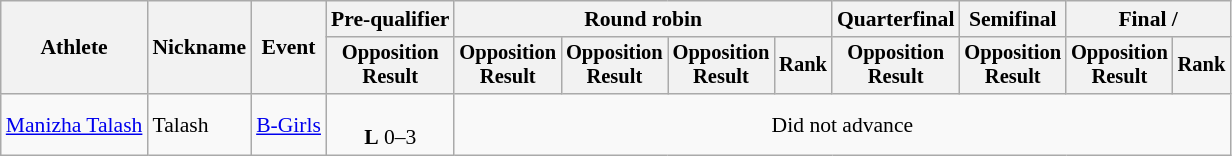<table class="wikitable" style="font-size:90%">
<tr>
<th rowspan=2>Athlete</th>
<th rowspan=2>Nickname</th>
<th rowspan=2>Event</th>
<th>Pre-qualifier</th>
<th colspan=4>Round robin</th>
<th>Quarterfinal</th>
<th>Semifinal</th>
<th colspan=2>Final / </th>
</tr>
<tr style="font-size: 95%">
<th>Opposition<br>Result</th>
<th>Opposition<br>Result</th>
<th>Opposition<br>Result</th>
<th>Opposition<br>Result</th>
<th>Rank</th>
<th>Opposition<br>Result</th>
<th>Opposition<br>Result</th>
<th>Opposition<br>Result</th>
<th>Rank</th>
</tr>
<tr align=center>
<td align=left><a href='#'>Manizha Talash</a></td>
<td align=left>Talash</td>
<td align=left><a href='#'>B-Girls</a></td>
<td><br><strong>L</strong> 0–3 <strong></strong></td>
<td colspan=8>Did not advance</td>
</tr>
</table>
